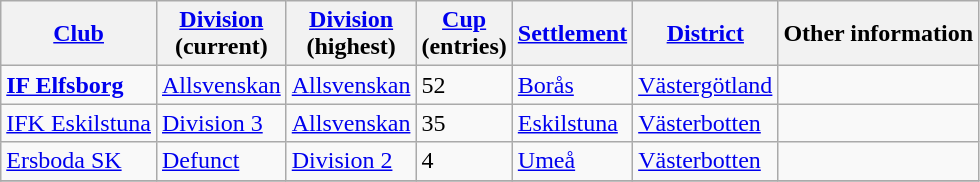<table class="wikitable" style="text-align:left">
<tr>
<th style= width="180px"><a href='#'>Club</a></th>
<th style= width="80px"><a href='#'>Division</a><br> (current)</th>
<th style= width="80px"><a href='#'>Division</a><br> (highest)</th>
<th style= width="60px"><a href='#'>Cup</a><br> (entries)</th>
<th style= width="110px"><a href='#'>Settlement</a></th>
<th style= width="110px"><a href='#'>District</a></th>
<th style= width="230px">Other information</th>
</tr>
<tr>
<td><strong><a href='#'>IF Elfsborg</a></strong></td>
<td><a href='#'>Allsvenskan</a></td>
<td><a href='#'>Allsvenskan</a></td>
<td>52</td>
<td><a href='#'>Borås</a></td>
<td><a href='#'>Västergötland</a></td>
<td></td>
</tr>
<tr>
<td><a href='#'>IFK Eskilstuna</a></td>
<td><a href='#'>Division 3</a></td>
<td><a href='#'>Allsvenskan</a></td>
<td>35</td>
<td><a href='#'>Eskilstuna</a></td>
<td><a href='#'>Västerbotten</a></td>
<td></td>
</tr>
<tr>
<td><a href='#'>Ersboda SK</a></td>
<td><a href='#'>Defunct</a></td>
<td><a href='#'>Division 2</a></td>
<td>4</td>
<td><a href='#'>Umeå</a></td>
<td><a href='#'>Västerbotten</a></td>
<td></td>
</tr>
<tr>
</tr>
</table>
